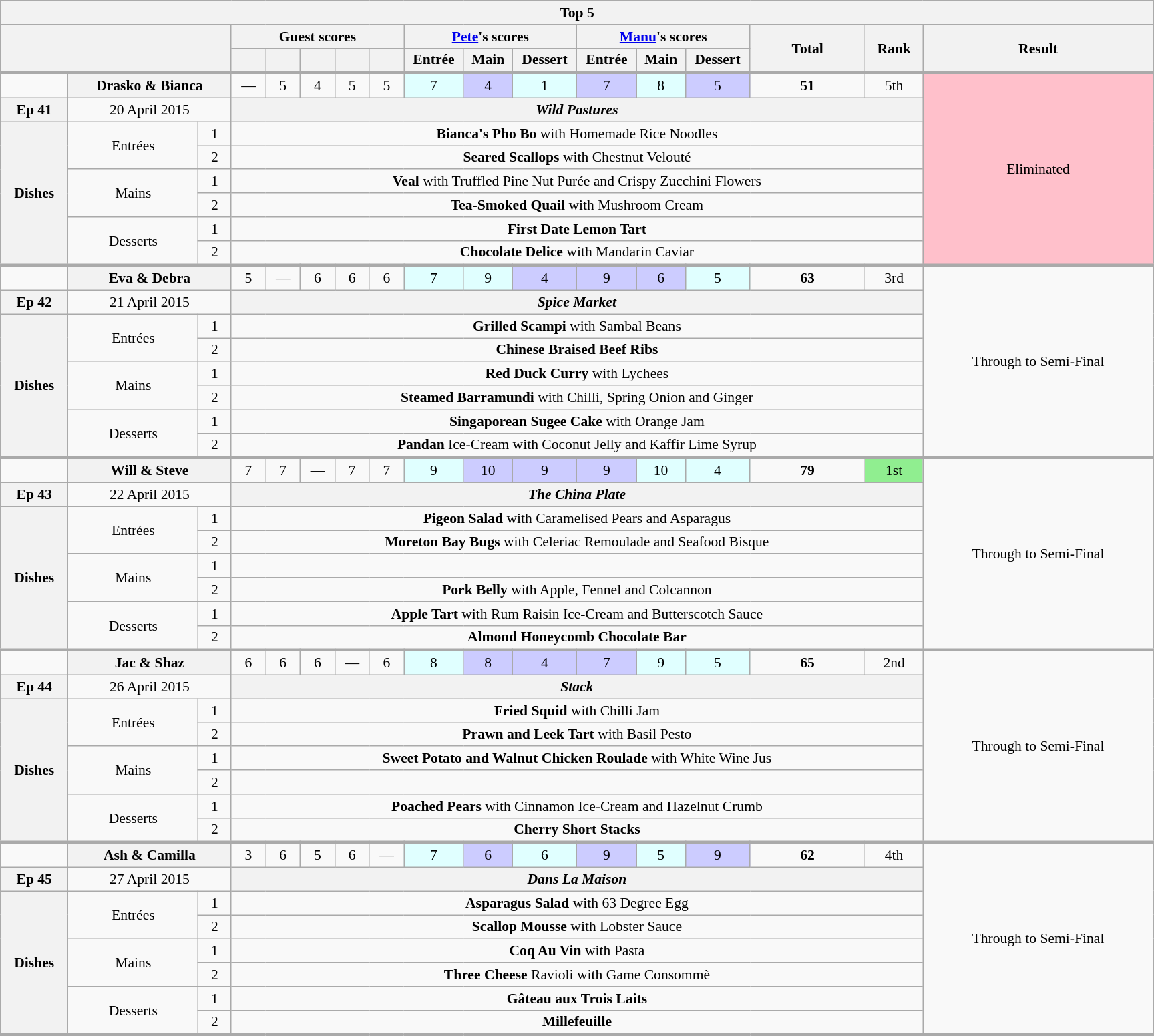<table class="wikitable plainrowheaders" style="margin:1em auto; text-align:center; font-size:90%; width:80em;">
<tr>
<th colspan="19" >Top 5</th>
</tr>
<tr>
<th scope="col" rowspan="2" colspan="3" style="width:20%;"></th>
<th scope="col" colspan="5" style="width:15%;">Guest scores</th>
<th scope="col" colspan="3" style="width:15%;"><a href='#'>Pete</a>'s scores</th>
<th scope="col" colspan="3" style="width:15%;"><a href='#'>Manu</a>'s scores</th>
<th scope="col" rowspan="2" style="width:10%;">Total<br><small></small></th>
<th scope="col" rowspan="2" style="width:5%;">Rank</th>
<th scope="col" rowspan="2" style="width:20%;">Result</th>
</tr>
<tr>
<th scope="col" style="width:3%;"></th>
<th scope="col" style="width:3%;"></th>
<th scope="col" style="width:3%;"></th>
<th scope="col" style="width:3%;"></th>
<th scope="col" style="width:3%;"></th>
<th scope="col">Entrée</th>
<th scope="col">Main</th>
<th scope="col">Dessert</th>
<th scope="col">Entrée</th>
<th scope="col">Main</th>
<th scope="col">Dessert</th>
</tr>
<tr style="border-top:3px solid #aaa;">
<td></td>
<th colspan=2>Drasko & Bianca</th>
<td>—</td>
<td>5</td>
<td>4</td>
<td>5</td>
<td>5</td>
<td bgcolor=#E0FFFF>7</td>
<td bgcolor=#CCCCFF>4</td>
<td bgcolor=#E0FFFF>1</td>
<td bgcolor=#CCCCFF>7</td>
<td bgcolor=#E0FFFF>8</td>
<td bgcolor=#CCCCFF>5</td>
<td><strong>51</strong></td>
<td>5th</td>
<td rowspan="8" bgcolor="pink">Eliminated</td>
</tr>
<tr>
<th>Ep 41</th>
<td colspan=2>20 April 2015</td>
<th colspan="13"><em>Wild Pastures</em></th>
</tr>
<tr>
<th rowspan="6">Dishes</th>
<td rowspan="2">Entrées</td>
<td>1</td>
<td colspan="13"><strong>Bianca's Pho Bo</strong> with Homemade Rice Noodles</td>
</tr>
<tr>
<td>2</td>
<td colspan="13"><strong>Seared Scallops</strong> with Chestnut Velouté</td>
</tr>
<tr>
<td rowspan="2">Mains</td>
<td>1</td>
<td colspan=13><strong>Veal</strong> with Truffled Pine Nut Purée and Crispy Zucchini Flowers</td>
</tr>
<tr>
<td>2</td>
<td colspan=13><strong>Tea-Smoked Quail</strong> with Mushroom Cream</td>
</tr>
<tr>
<td rowspan=2>Desserts</td>
<td>1</td>
<td colspan=13><strong>First Date Lemon Tart</strong></td>
</tr>
<tr>
<td>2</td>
<td colspan=13><strong>Chocolate Delice</strong> with Mandarin Caviar</td>
</tr>
<tr style="border-top:3px solid #aaa;">
<td></td>
<th colspan=2>Eva & Debra</th>
<td>5</td>
<td>—</td>
<td>6</td>
<td>6</td>
<td>6</td>
<td bgcolor=#E0FFFF>7</td>
<td bgcolor=#E0FFFF>9</td>
<td bgcolor=#CCCCFF>4</td>
<td bgcolor=#CCCCFF>9</td>
<td bgcolor=#CCCCFF>6</td>
<td bgcolor=#E0FFFF>5</td>
<td><strong>63</strong></td>
<td>3rd</td>
<td rowspan="8">Through to Semi-Final</td>
</tr>
<tr>
<th>Ep 42</th>
<td colspan=2>21 April 2015</td>
<th colspan="13"><em>Spice Market</em></th>
</tr>
<tr>
<th rowspan="6">Dishes</th>
<td rowspan="2">Entrées</td>
<td>1</td>
<td colspan="13"><strong>Grilled Scampi</strong> with Sambal Beans</td>
</tr>
<tr>
<td>2</td>
<td colspan=13><strong>Chinese Braised Beef Ribs</strong></td>
</tr>
<tr>
<td rowspan="2">Mains</td>
<td>1</td>
<td colspan=13><strong> Red Duck Curry</strong> with Lychees</td>
</tr>
<tr>
<td>2</td>
<td colspan=13><strong>Steamed Barramundi</strong> with Chilli, Spring Onion and Ginger</td>
</tr>
<tr>
<td rowspan=2>Desserts</td>
<td>1</td>
<td colspan=13><strong> Singaporean Sugee Cake</strong> with Orange Jam</td>
</tr>
<tr>
<td>2</td>
<td colspan=13><strong>Pandan</strong> Ice-Cream with Coconut Jelly and Kaffir Lime Syrup</td>
</tr>
<tr style="border-top:3px solid #aaa;">
<td></td>
<th colspan=2>Will & Steve</th>
<td>7</td>
<td>7</td>
<td>—</td>
<td>7</td>
<td>7</td>
<td bgcolor=#E0FFFF>9</td>
<td bgcolor=#CCCCFF>10</td>
<td bgcolor=#CCCCFF>9</td>
<td bgcolor=#CCCCFF>9</td>
<td bgcolor=#E0FFFF>10</td>
<td bgcolor=#E0FFFF>4</td>
<td><strong>79</strong></td>
<td bgcolor="lightgreen">1st</td>
<td rowspan="8">Through to Semi-Final</td>
</tr>
<tr>
<th>Ep 43</th>
<td colspan=2>22 April 2015</td>
<th colspan="13"><em>The China Plate</em></th>
</tr>
<tr>
<th rowspan="6">Dishes</th>
<td rowspan="2">Entrées</td>
<td>1</td>
<td colspan="13"><strong> Pigeon Salad</strong> with Caramelised Pears and Asparagus</td>
</tr>
<tr>
<td>2</td>
<td colspan="13"><strong>Moreton Bay Bugs</strong> with Celeriac Remoulade and Seafood Bisque</td>
</tr>
<tr>
<td rowspan="2">Mains</td>
<td>1</td>
<td colspan=13></td>
</tr>
<tr>
<td>2</td>
<td colspan=13><strong>Pork Belly</strong> with Apple, Fennel and Colcannon</td>
</tr>
<tr>
<td rowspan=2>Desserts</td>
<td>1</td>
<td colspan=13><strong>Apple Tart</strong> with Rum Raisin Ice-Cream and Butterscotch Sauce</td>
</tr>
<tr>
<td>2</td>
<td colspan=13><strong>Almond Honeycomb Chocolate Bar</strong></td>
</tr>
<tr style="border-top:3px solid #aaa;">
<td></td>
<th colspan=2>Jac & Shaz</th>
<td>6</td>
<td>6</td>
<td>6</td>
<td>—</td>
<td>6</td>
<td bgcolor=#E0FFFF>8</td>
<td bgcolor=#CCCCFF>8</td>
<td bgcolor=#CCCCFF>4</td>
<td bgcolor=#CCCCFF>7</td>
<td bgcolor=#E0FFFF>9</td>
<td bgcolor=#E0FFFF>5</td>
<td><strong>65</strong></td>
<td>2nd</td>
<td rowspan="8">Through to Semi-Final</td>
</tr>
<tr>
<th>Ep 44</th>
<td colspan=2>26 April 2015</td>
<th colspan="13"><em>Stack</em></th>
</tr>
<tr>
<th rowspan="6">Dishes</th>
<td rowspan="2">Entrées</td>
<td>1</td>
<td colspan="13"><strong> Fried Squid</strong> with Chilli Jam</td>
</tr>
<tr>
<td>2</td>
<td colspan=13><strong>Prawn and Leek Tart</strong> with Basil Pesto</td>
</tr>
<tr>
<td rowspan="2">Mains</td>
<td>1</td>
<td colspan=13><strong>Sweet Potato and Walnut Chicken Roulade</strong> with White Wine Jus</td>
</tr>
<tr>
<td>2</td>
<td colspan=13></td>
</tr>
<tr>
<td rowspan=2>Desserts</td>
<td>1</td>
<td colspan=13><strong>Poached Pears</strong> with Cinnamon Ice-Cream and Hazelnut Crumb</td>
</tr>
<tr>
<td>2</td>
<td colspan=13><strong>Cherry Short Stacks</strong></td>
</tr>
<tr style="border-top:3px solid #aaa;">
<td></td>
<th colspan=2>Ash & Camilla</th>
<td>3</td>
<td>6</td>
<td>5</td>
<td>6</td>
<td>—</td>
<td bgcolor=#E0FFFF>7</td>
<td bgcolor=#CCCCFF>6</td>
<td bgcolor=#E0FFFF>6</td>
<td bgcolor=#CCCCFF>9</td>
<td bgcolor=#E0FFFF>5</td>
<td bgcolor=#CCCCFF>9</td>
<td><strong>62</strong></td>
<td>4th</td>
<td rowspan="8">Through to Semi-Final</td>
</tr>
<tr>
<th>Ep 45</th>
<td colspan=2>27 April 2015</td>
<th colspan="13"><em>Dans La Maison</em></th>
</tr>
<tr>
<th rowspan="6">Dishes</th>
<td rowspan="2">Entrées</td>
<td>1</td>
<td colspan="13"><strong>Asparagus Salad</strong> with 63 Degree Egg</td>
</tr>
<tr>
<td>2</td>
<td colspan=13><strong>Scallop Mousse</strong> with Lobster Sauce</td>
</tr>
<tr>
<td rowspan="2">Mains</td>
<td>1</td>
<td colspan=13><strong>Coq Au Vin</strong> with Pasta</td>
</tr>
<tr>
<td>2</td>
<td colspan=13><strong>Three Cheese</strong> Ravioli with Game Consommè</td>
</tr>
<tr>
<td rowspan=2>Desserts</td>
<td>1</td>
<td colspan=13><strong> Gâteau aux Trois Laits</strong></td>
</tr>
<tr>
<td>2</td>
<td colspan=13><strong>Millefeuille</strong></td>
</tr>
<tr style="border-top:3px solid #aaa;">
</tr>
</table>
